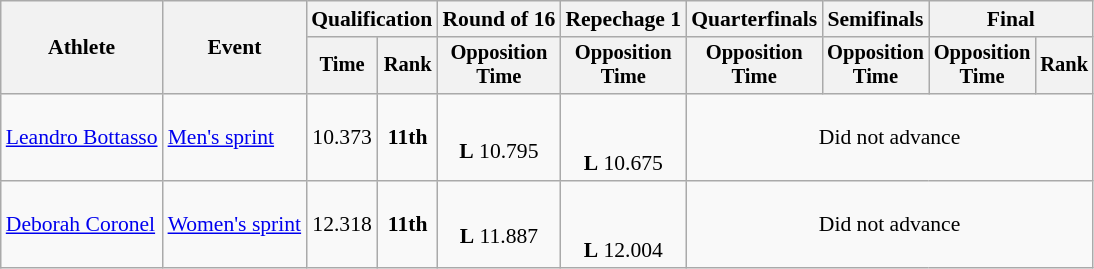<table class="wikitable" style="font-size:90%">
<tr>
<th rowspan=2>Athlete</th>
<th rowspan=2>Event</th>
<th colspan=2>Qualification</th>
<th>Round of 16</th>
<th>Repechage 1</th>
<th>Quarterfinals</th>
<th>Semifinals</th>
<th colspan=2>Final</th>
</tr>
<tr style="font-size:95%">
<th>Time</th>
<th>Rank</th>
<th>Opposition<br>Time</th>
<th>Opposition<br>Time</th>
<th>Opposition<br>Time</th>
<th>Opposition<br>Time</th>
<th>Opposition<br>Time</th>
<th>Rank</th>
</tr>
<tr align=center>
<td align=left><a href='#'>Leandro Bottasso</a></td>
<td align=left><a href='#'>Men's sprint</a></td>
<td>10.373</td>
<td><strong>11th</strong></td>
<td><br><strong>L</strong> 10.795</td>
<td><br><br><strong>L</strong> 10.675</td>
<td colspan=4>Did not advance</td>
</tr>
<tr align=center>
<td align=left><a href='#'>Deborah Coronel</a></td>
<td align=left><a href='#'>Women's sprint</a></td>
<td>12.318</td>
<td><strong>11th</strong></td>
<td><br><strong>L</strong> 11.887</td>
<td><br><br><strong>L</strong> 12.004</td>
<td colspan=4>Did not advance</td>
</tr>
</table>
